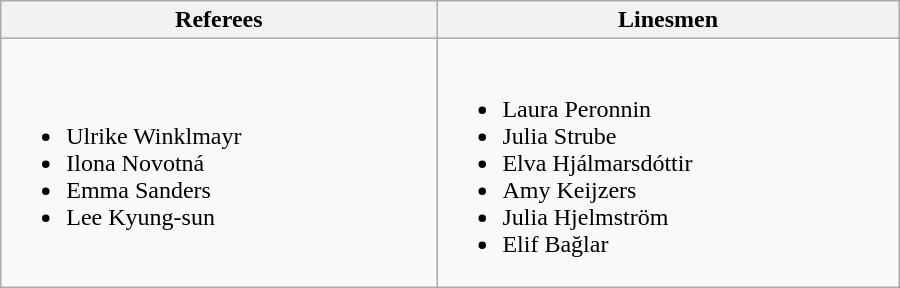<table class="wikitable" width=600px>
<tr>
<th>Referees</th>
<th>Linesmen</th>
</tr>
<tr>
<td><br><ul><li> Ulrike Winklmayr</li><li> Ilona Novotná</li><li> Emma Sanders</li><li> Lee Kyung-sun</li></ul></td>
<td><br><ul><li> Laura Peronnin</li><li> Julia Strube</li><li> Elva Hjálmarsdóttir</li><li> Amy Keijzers</li><li> Julia Hjelmström</li><li> Elif Bağlar</li></ul></td>
</tr>
</table>
